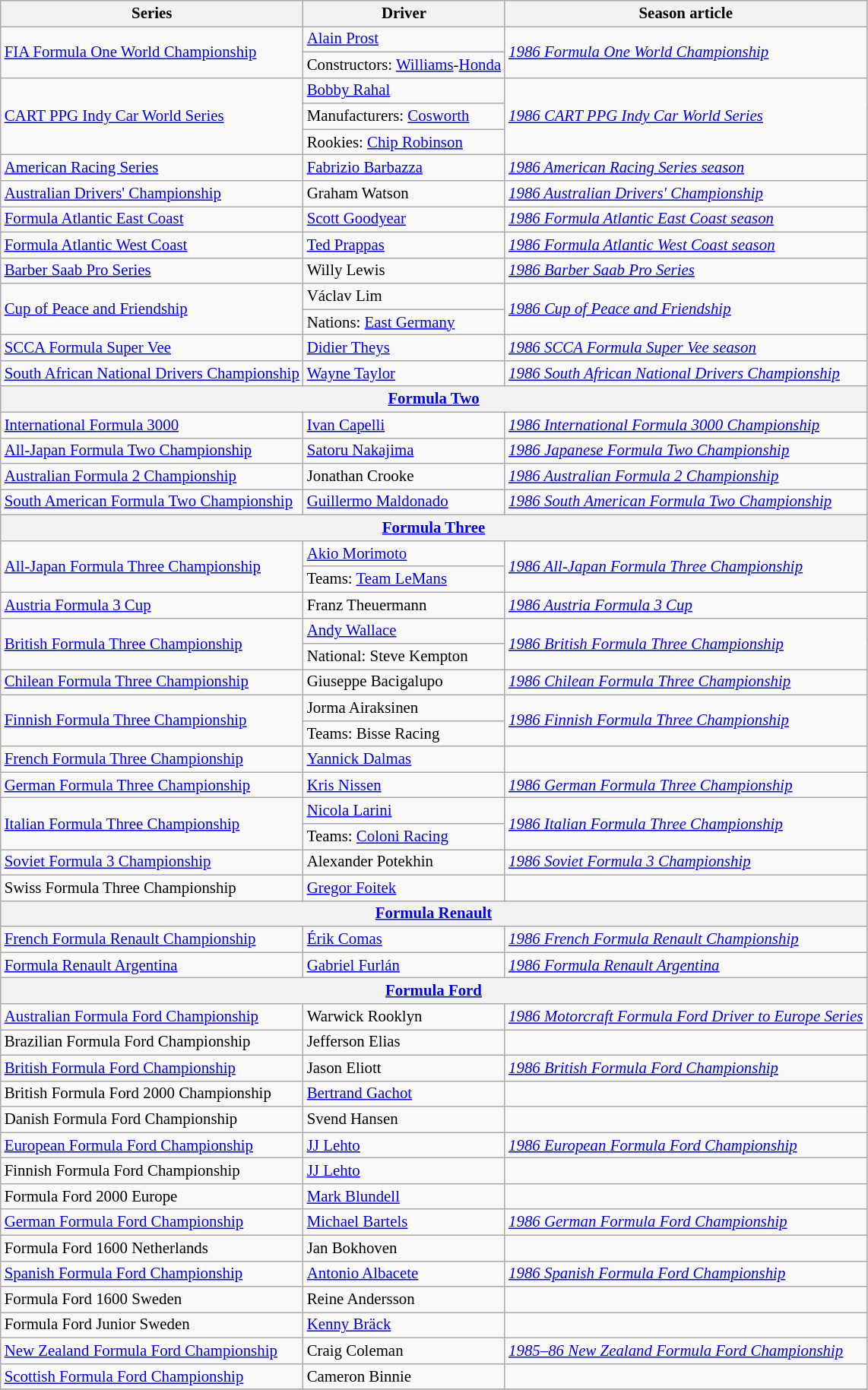<table class="wikitable" style="font-size: 87%;">
<tr>
<th>Series</th>
<th>Driver</th>
<th>Season article</th>
</tr>
<tr>
<td rowspan=2><a href='#'>FIA Formula One World Championship</a></td>
<td> <a href='#'>Alain Prost</a></td>
<td rowspan=2><em><a href='#'>1986 Formula One World Championship</a></em></td>
</tr>
<tr>
<td>Constructors:  <a href='#'>Williams</a>-<a href='#'>Honda</a></td>
</tr>
<tr>
<td rowspan=3><a href='#'>CART PPG Indy Car World Series</a></td>
<td> <a href='#'>Bobby Rahal</a></td>
<td rowspan=3><em><a href='#'>1986 CART PPG Indy Car World Series</a></em></td>
</tr>
<tr>
<td>Manufacturers:  <a href='#'>Cosworth</a></td>
</tr>
<tr>
<td>Rookies:  <a href='#'>Chip Robinson</a></td>
</tr>
<tr>
<td><a href='#'>American Racing Series</a></td>
<td> <a href='#'>Fabrizio Barbazza</a></td>
<td><em><a href='#'>1986 American Racing Series season</a></em></td>
</tr>
<tr>
<td><a href='#'>Australian Drivers' Championship</a></td>
<td> Graham Watson</td>
<td><em><a href='#'>1986 Australian Drivers' Championship</a></em></td>
</tr>
<tr>
<td><a href='#'>Formula Atlantic East Coast</a></td>
<td> <a href='#'>Scott Goodyear</a></td>
<td><em><a href='#'>1986 Formula Atlantic East Coast season</a></em></td>
</tr>
<tr>
<td><a href='#'>Formula Atlantic West Coast</a></td>
<td> <a href='#'>Ted Prappas</a></td>
<td><em><a href='#'>1986 Formula Atlantic West Coast season</a></em></td>
</tr>
<tr>
<td><a href='#'>Barber Saab Pro Series</a></td>
<td> Willy Lewis</td>
<td><em><a href='#'>1986 Barber Saab Pro Series</a></em></td>
</tr>
<tr>
<td rowspan=2><a href='#'>Cup of Peace and Friendship</a></td>
<td> Václav Lim</td>
<td rowspan=2><em><a href='#'>1986 Cup of Peace and Friendship</a></em></td>
</tr>
<tr>
<td>Nations:  <a href='#'>East Germany</a></td>
</tr>
<tr>
<td><a href='#'>SCCA Formula Super Vee</a></td>
<td> <a href='#'>Didier Theys</a></td>
<td><em><a href='#'>1986 SCCA Formula Super Vee season</a></em></td>
</tr>
<tr>
<td><a href='#'>South African National Drivers Championship</a></td>
<td> <a href='#'>Wayne Taylor</a></td>
<td><em><a href='#'>1986 South African National Drivers Championship</a></em></td>
</tr>
<tr>
<th colspan=3><a href='#'>Formula Two</a></th>
</tr>
<tr>
<td><a href='#'>International Formula 3000</a></td>
<td> <a href='#'>Ivan Capelli</a></td>
<td><em><a href='#'>1986 International Formula 3000 Championship</a></em></td>
</tr>
<tr>
<td><a href='#'>All-Japan Formula Two Championship</a></td>
<td> <a href='#'>Satoru Nakajima</a></td>
<td><em><a href='#'>1986 Japanese Formula Two Championship</a></em></td>
</tr>
<tr>
<td><a href='#'>Australian Formula 2 Championship</a></td>
<td> Jonathan Crooke</td>
<td><em><a href='#'>1986 Australian Formula 2 Championship</a></em></td>
</tr>
<tr>
<td><a href='#'>South American Formula Two Championship</a></td>
<td> <a href='#'>Guillermo Maldonado</a></td>
<td><em><a href='#'>1986 South American Formula Two Championship</a></em></td>
</tr>
<tr>
<th colspan=3><a href='#'>Formula Three</a></th>
</tr>
<tr>
<td rowspan="2"><a href='#'>All-Japan Formula Three Championship</a></td>
<td> <a href='#'>Akio Morimoto</a></td>
<td rowspan="2"><em><a href='#'>1986 All-Japan Formula Three Championship</a></em></td>
</tr>
<tr>
<td>Teams:  <a href='#'>Team LeMans</a></td>
</tr>
<tr>
<td><a href='#'>Austria Formula 3 Cup</a></td>
<td> Franz Theuermann</td>
<td><em><a href='#'>1986 Austria Formula 3 Cup</a></em></td>
</tr>
<tr>
<td rowspan=2><a href='#'>British Formula Three Championship</a></td>
<td> <a href='#'>Andy Wallace</a></td>
<td rowspan=2><em><a href='#'>1986 British Formula Three Championship</a></em></td>
</tr>
<tr>
<td>National:  Steve Kempton</td>
</tr>
<tr>
<td><a href='#'>Chilean Formula Three Championship</a></td>
<td> Giuseppe Bacigalupo</td>
<td><em><a href='#'>1986 Chilean Formula Three Championship</a></em></td>
</tr>
<tr>
<td rowspan=2><a href='#'>Finnish Formula Three Championship</a></td>
<td> Jorma Airaksinen</td>
<td rowspan=2><em><a href='#'>1986 Finnish Formula Three Championship</a></em></td>
</tr>
<tr>
<td>Teams:  Bisse Racing</td>
</tr>
<tr>
<td><a href='#'>French Formula Three Championship</a></td>
<td> <a href='#'>Yannick Dalmas</a></td>
<td></td>
</tr>
<tr>
<td><a href='#'>German Formula Three Championship</a></td>
<td> <a href='#'>Kris Nissen</a></td>
<td><em><a href='#'>1986 German Formula Three Championship</a></em></td>
</tr>
<tr>
<td rowspan=2><a href='#'>Italian Formula Three Championship</a></td>
<td> <a href='#'>Nicola Larini</a></td>
<td rowspan=2><em><a href='#'>1986 Italian Formula Three Championship</a></em></td>
</tr>
<tr>
<td>Teams:  <a href='#'>Coloni Racing</a></td>
</tr>
<tr>
<td><a href='#'>Soviet Formula 3 Championship</a></td>
<td> Alexander Potekhin</td>
<td><em><a href='#'>1986 Soviet Formula 3 Championship</a></em></td>
</tr>
<tr>
<td>Swiss Formula Three Championship</td>
<td> <a href='#'>Gregor Foitek</a></td>
<td></td>
</tr>
<tr>
<th colspan=3><a href='#'>Formula Renault</a></th>
</tr>
<tr>
<td><a href='#'>French Formula Renault Championship</a></td>
<td> <a href='#'>Érik Comas</a></td>
<td><em><a href='#'>1986 French Formula Renault Championship</a></em></td>
</tr>
<tr>
<td><a href='#'>Formula Renault Argentina</a></td>
<td> <a href='#'>Gabriel Furlán</a></td>
<td><em><a href='#'>1986 Formula Renault Argentina</a></em></td>
</tr>
<tr>
<th colspan=3><a href='#'>Formula Ford</a></th>
</tr>
<tr>
<td><a href='#'>Australian Formula Ford Championship</a></td>
<td> Warwick Rooklyn</td>
<td><em><a href='#'>1986 Motorcraft Formula Ford Driver to Europe Series</a></em></td>
</tr>
<tr>
<td>Brazilian Formula Ford Championship</td>
<td> Jefferson Elias</td>
<td></td>
</tr>
<tr>
<td><a href='#'>British Formula Ford Championship</a></td>
<td> Jason Eliott</td>
<td><em><a href='#'>1986 British Formula Ford Championship</a></em></td>
</tr>
<tr>
<td>British Formula Ford 2000 Championship</td>
<td> <a href='#'>Bertrand Gachot</a></td>
<td></td>
</tr>
<tr>
<td>Danish Formula Ford Championship</td>
<td> Svend Hansen</td>
<td></td>
</tr>
<tr>
<td><a href='#'>European Formula Ford Championship</a></td>
<td> <a href='#'>JJ Lehto</a></td>
<td><em><a href='#'>1986 European Formula Ford Championship</a></em></td>
</tr>
<tr>
<td>Finnish Formula Ford Championship</td>
<td> <a href='#'>JJ Lehto</a></td>
<td></td>
</tr>
<tr>
<td>Formula Ford 2000 Europe</td>
<td> <a href='#'>Mark Blundell</a></td>
<td></td>
</tr>
<tr>
<td><a href='#'>German Formula Ford Championship</a></td>
<td> <a href='#'>Michael Bartels</a></td>
<td><em><a href='#'>1986 German Formula Ford Championship</a></em></td>
</tr>
<tr>
<td>Formula Ford 1600 Netherlands</td>
<td> Jan Bokhoven</td>
<td></td>
</tr>
<tr>
<td><a href='#'>Spanish Formula Ford Championship</a></td>
<td> <a href='#'>Antonio Albacete</a></td>
<td><em><a href='#'>1986 Spanish Formula Ford Championship</a></em></td>
</tr>
<tr>
<td>Formula Ford 1600 Sweden</td>
<td> Reine Andersson</td>
<td></td>
</tr>
<tr>
<td>Formula Ford Junior Sweden</td>
<td> <a href='#'>Kenny Bräck</a></td>
<td></td>
</tr>
<tr>
<td><a href='#'>New Zealand Formula Ford Championship</a></td>
<td> Craig Coleman</td>
<td><em><a href='#'>1985–86 New Zealand Formula Ford Championship</a></em></td>
</tr>
<tr>
<td><a href='#'>Scottish Formula Ford Championship</a></td>
<td> Cameron Binnie</td>
<td></td>
</tr>
<tr>
</tr>
</table>
